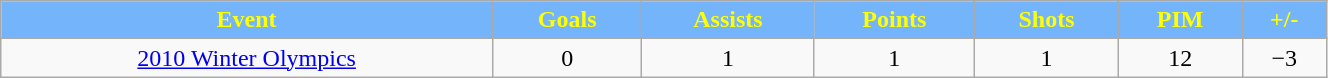<table class="wikitable" style="width:70%;">
<tr style="text-align:center; background:#74b4fa; color:yellow;">
<td><strong>Event</strong></td>
<td><strong>Goals</strong></td>
<td><strong>Assists</strong></td>
<td><strong>Points</strong></td>
<td><strong>Shots</strong></td>
<td><strong>PIM</strong></td>
<td><strong>+/-</strong></td>
</tr>
<tr style="text-align:center;">
<td><a href='#'>2010 Winter Olympics</a></td>
<td>0</td>
<td>1</td>
<td>1</td>
<td>1</td>
<td>12</td>
<td>−3</td>
</tr>
</table>
